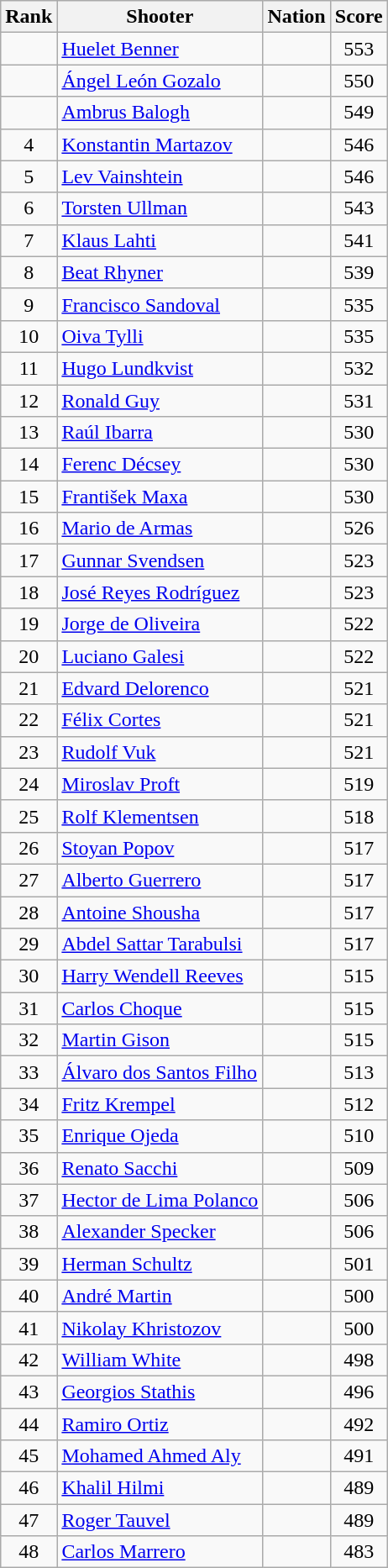<table class="wikitable sortable" style="text-align:center">
<tr>
<th>Rank</th>
<th>Shooter</th>
<th>Nation</th>
<th>Score</th>
</tr>
<tr>
<td></td>
<td align=left><a href='#'>Huelet Benner</a></td>
<td align=left></td>
<td>553</td>
</tr>
<tr>
<td></td>
<td align=left><a href='#'>Ángel León Gozalo</a></td>
<td align=left></td>
<td>550</td>
</tr>
<tr>
<td></td>
<td align=left><a href='#'>Ambrus Balogh</a></td>
<td align=left></td>
<td>549</td>
</tr>
<tr>
<td>4</td>
<td align=left><a href='#'>Konstantin Martazov</a></td>
<td align=left></td>
<td>546</td>
</tr>
<tr>
<td>5</td>
<td align=left><a href='#'>Lev Vainshtein</a></td>
<td align=left></td>
<td>546</td>
</tr>
<tr>
<td>6</td>
<td align=left><a href='#'>Torsten Ullman</a></td>
<td align=left></td>
<td>543</td>
</tr>
<tr>
<td>7</td>
<td align=left><a href='#'>Klaus Lahti</a></td>
<td align=left></td>
<td>541</td>
</tr>
<tr>
<td>8</td>
<td align=left><a href='#'>Beat Rhyner</a></td>
<td align=left></td>
<td>539</td>
</tr>
<tr>
<td>9</td>
<td align=left><a href='#'>Francisco Sandoval</a></td>
<td align=left></td>
<td>535</td>
</tr>
<tr>
<td>10</td>
<td align=left><a href='#'>Oiva Tylli</a></td>
<td align=left></td>
<td>535</td>
</tr>
<tr>
<td>11</td>
<td align=left><a href='#'>Hugo Lundkvist</a></td>
<td align=left></td>
<td>532</td>
</tr>
<tr>
<td>12</td>
<td align=left><a href='#'>Ronald Guy</a></td>
<td align=left></td>
<td>531</td>
</tr>
<tr>
<td>13</td>
<td align=left><a href='#'>Raúl Ibarra</a></td>
<td align=left></td>
<td>530</td>
</tr>
<tr>
<td>14</td>
<td align=left><a href='#'>Ferenc Décsey</a></td>
<td align=left></td>
<td>530</td>
</tr>
<tr>
<td>15</td>
<td align=left><a href='#'>František Maxa</a></td>
<td align=left></td>
<td>530</td>
</tr>
<tr>
<td>16</td>
<td align=left><a href='#'>Mario de Armas</a></td>
<td align=left></td>
<td>526</td>
</tr>
<tr>
<td>17</td>
<td align=left><a href='#'>Gunnar Svendsen</a></td>
<td align=left></td>
<td>523</td>
</tr>
<tr>
<td>18</td>
<td align=left><a href='#'>José Reyes Rodríguez</a></td>
<td align=left></td>
<td>523</td>
</tr>
<tr>
<td>19</td>
<td align=left><a href='#'>Jorge de Oliveira</a></td>
<td align=left></td>
<td>522</td>
</tr>
<tr>
<td>20</td>
<td align=left><a href='#'>Luciano Galesi</a></td>
<td align=left></td>
<td>522</td>
</tr>
<tr>
<td>21</td>
<td align=left><a href='#'>Edvard Delorenco</a></td>
<td align=left></td>
<td>521</td>
</tr>
<tr>
<td>22</td>
<td align=left><a href='#'>Félix Cortes</a></td>
<td align=left></td>
<td>521</td>
</tr>
<tr>
<td>23</td>
<td align=left><a href='#'>Rudolf Vuk</a></td>
<td align=left></td>
<td>521</td>
</tr>
<tr>
<td>24</td>
<td align=left><a href='#'>Miroslav Proft</a></td>
<td align=left></td>
<td>519</td>
</tr>
<tr>
<td>25</td>
<td align=left><a href='#'>Rolf Klementsen</a></td>
<td align=left></td>
<td>518</td>
</tr>
<tr>
<td>26</td>
<td align=left><a href='#'>Stoyan Popov</a></td>
<td align=left></td>
<td>517</td>
</tr>
<tr>
<td>27</td>
<td align=left><a href='#'>Alberto Guerrero</a></td>
<td align=left></td>
<td>517</td>
</tr>
<tr>
<td>28</td>
<td align=left><a href='#'>Antoine Shousha</a></td>
<td align=left></td>
<td>517</td>
</tr>
<tr>
<td>29</td>
<td align=left><a href='#'>Abdel Sattar Tarabulsi</a></td>
<td align=left></td>
<td>517</td>
</tr>
<tr>
<td>30</td>
<td align=left><a href='#'>Harry Wendell Reeves</a></td>
<td align=left></td>
<td>515</td>
</tr>
<tr>
<td>31</td>
<td align=left><a href='#'>Carlos Choque</a></td>
<td align=left></td>
<td>515</td>
</tr>
<tr>
<td>32</td>
<td align=left><a href='#'>Martin Gison</a></td>
<td align=left></td>
<td>515</td>
</tr>
<tr>
<td>33</td>
<td align=left><a href='#'>Álvaro dos Santos Filho</a></td>
<td align=left></td>
<td>513</td>
</tr>
<tr>
<td>34</td>
<td align=left><a href='#'>Fritz Krempel</a></td>
<td align=left></td>
<td>512</td>
</tr>
<tr>
<td>35</td>
<td align=left><a href='#'>Enrique Ojeda</a></td>
<td align=left></td>
<td>510</td>
</tr>
<tr>
<td>36</td>
<td align=left><a href='#'>Renato Sacchi</a></td>
<td align=left></td>
<td>509</td>
</tr>
<tr>
<td>37</td>
<td align=left><a href='#'>Hector de Lima Polanco</a></td>
<td align=left></td>
<td>506</td>
</tr>
<tr>
<td>38</td>
<td align=left><a href='#'>Alexander Specker</a></td>
<td align=left></td>
<td>506</td>
</tr>
<tr>
<td>39</td>
<td align=left><a href='#'>Herman Schultz</a></td>
<td align=left></td>
<td>501</td>
</tr>
<tr>
<td>40</td>
<td align=left><a href='#'>André Martin</a></td>
<td align=left></td>
<td>500</td>
</tr>
<tr>
<td>41</td>
<td align=left><a href='#'>Nikolay Khristozov</a></td>
<td align=left></td>
<td>500</td>
</tr>
<tr>
<td>42</td>
<td align=left><a href='#'>William White</a></td>
<td align=left></td>
<td>498</td>
</tr>
<tr>
<td>43</td>
<td align=left><a href='#'>Georgios Stathis</a></td>
<td align=left></td>
<td>496</td>
</tr>
<tr>
<td>44</td>
<td align=left><a href='#'>Ramiro Ortiz</a></td>
<td align=left></td>
<td>492</td>
</tr>
<tr>
<td>45</td>
<td align=left><a href='#'>Mohamed Ahmed Aly</a></td>
<td align=left></td>
<td>491</td>
</tr>
<tr>
<td>46</td>
<td align=left><a href='#'>Khalil Hilmi</a></td>
<td align=left></td>
<td>489</td>
</tr>
<tr>
<td>47</td>
<td align=left><a href='#'>Roger Tauvel</a></td>
<td align=left></td>
<td>489</td>
</tr>
<tr>
<td>48</td>
<td align=left><a href='#'>Carlos Marrero</a></td>
<td align=left></td>
<td>483</td>
</tr>
</table>
